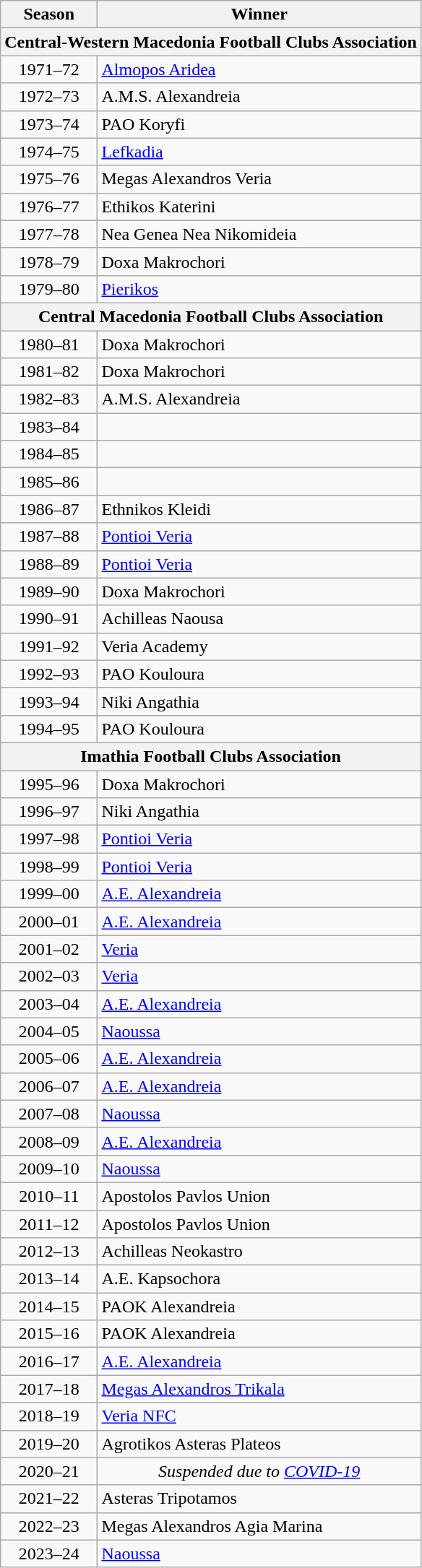<table class="wikitable" style="text-align:left;">
<tr>
<th>Season</th>
<th>Winner</th>
</tr>
<tr>
<th colspan=2>Central-Western Macedonia Football Clubs Association</th>
</tr>
<tr>
<td align="center">1971–72</td>
<td><a href='#'>Almopos Aridea</a></td>
</tr>
<tr>
<td align="center">1972–73</td>
<td>A.M.S. Alexandreia</td>
</tr>
<tr>
<td align="center">1973–74</td>
<td>PAO Koryfi</td>
</tr>
<tr>
<td align="center">1974–75</td>
<td><a href='#'>Lefkadia</a></td>
</tr>
<tr>
<td align="center">1975–76</td>
<td>Megas Alexandros Veria</td>
</tr>
<tr>
<td align="center">1976–77</td>
<td>Ethikos Katerini</td>
</tr>
<tr>
<td align="center">1977–78</td>
<td>Nea Genea Nea Nikomideia</td>
</tr>
<tr>
<td align="center">1978–79</td>
<td>Doxa Makrochori</td>
</tr>
<tr>
<td align="center">1979–80</td>
<td><a href='#'>Pierikos</a></td>
</tr>
<tr>
<th colspan=2>Central Macedonia Football Clubs Association</th>
</tr>
<tr>
<td align="center">1980–81</td>
<td>Doxa Makrochori</td>
</tr>
<tr>
<td align="center">1981–82</td>
<td>Doxa Makrochori</td>
</tr>
<tr>
<td align="center">1982–83</td>
<td>A.M.S. Alexandreia</td>
</tr>
<tr>
<td align="center">1983–84</td>
<td></td>
</tr>
<tr>
<td align="center">1984–85</td>
<td></td>
</tr>
<tr>
<td align="center">1985–86</td>
<td></td>
</tr>
<tr>
<td align="center">1986–87</td>
<td>Ethnikos Kleidi</td>
</tr>
<tr>
<td align="center">1987–88</td>
<td><a href='#'>Pontioi Veria</a></td>
</tr>
<tr>
<td align="center">1988–89</td>
<td><a href='#'>Pontioi Veria</a></td>
</tr>
<tr>
<td align="center">1989–90</td>
<td>Doxa Makrochori</td>
</tr>
<tr>
<td align="center">1990–91</td>
<td>Achilleas Naousa</td>
</tr>
<tr>
<td align="center">1991–92</td>
<td>Veria Academy</td>
</tr>
<tr>
<td align="center">1992–93</td>
<td>PAO Kouloura</td>
</tr>
<tr>
<td align="center">1993–94</td>
<td>Niki Angathia</td>
</tr>
<tr>
<td align="center">1994–95</td>
<td>PAO Kouloura</td>
</tr>
<tr>
<th colspan=2>Imathia Football Clubs Association</th>
</tr>
<tr>
<td align="center">1995–96</td>
<td>Doxa Makrochori</td>
</tr>
<tr>
<td align="center">1996–97</td>
<td>Niki Angathia</td>
</tr>
<tr>
<td align="center">1997–98</td>
<td><a href='#'>Pontioi Veria</a></td>
</tr>
<tr>
<td align="center">1998–99</td>
<td><a href='#'>Pontioi Veria</a></td>
</tr>
<tr>
<td align="center">1999–00</td>
<td><a href='#'>A.E. Alexandreia</a></td>
</tr>
<tr>
<td align="center">2000–01</td>
<td><a href='#'>A.E. Alexandreia</a></td>
</tr>
<tr>
<td align="center">2001–02</td>
<td><a href='#'>Veria</a></td>
</tr>
<tr>
<td align="center">2002–03</td>
<td><a href='#'>Veria</a></td>
</tr>
<tr>
<td align="center">2003–04</td>
<td><a href='#'>A.E. Alexandreia</a></td>
</tr>
<tr>
<td align="center">2004–05</td>
<td><a href='#'>Naoussa</a></td>
</tr>
<tr>
<td align="center">2005–06</td>
<td><a href='#'>A.E. Alexandreia</a></td>
</tr>
<tr>
<td align="center">2006–07</td>
<td><a href='#'>A.E. Alexandreia</a></td>
</tr>
<tr>
<td align="center">2007–08</td>
<td><a href='#'>Naoussa</a></td>
</tr>
<tr>
<td align="center">2008–09</td>
<td><a href='#'>A.E. Alexandreia</a></td>
</tr>
<tr>
<td align="center">2009–10</td>
<td><a href='#'>Naoussa</a></td>
</tr>
<tr>
<td align="center">2010–11</td>
<td>Apostolos Pavlos Union</td>
</tr>
<tr>
<td align="center">2011–12</td>
<td>Apostolos Pavlos Union</td>
</tr>
<tr>
<td align="center">2012–13</td>
<td>Achilleas Neokastro</td>
</tr>
<tr>
<td align="center">2013–14</td>
<td>A.E. Kapsochora</td>
</tr>
<tr>
<td align="center">2014–15</td>
<td>PAOK Alexandreia</td>
</tr>
<tr>
<td align="center">2015–16</td>
<td>PAOK Alexandreia</td>
</tr>
<tr>
<td align="center">2016–17</td>
<td><a href='#'>A.E. Alexandreia</a></td>
</tr>
<tr>
<td align="center">2017–18</td>
<td><a href='#'>Megas Alexandros Trikala</a></td>
</tr>
<tr>
<td align="center">2018–19</td>
<td><a href='#'>Veria NFC</a></td>
</tr>
<tr>
<td align="center">2019–20</td>
<td>Agrotikos Asteras Plateos</td>
</tr>
<tr>
<td align="center">2020–21</td>
<td align="center"><em>Suspended due to <a href='#'>COVID-19</a></em></td>
</tr>
<tr>
<td align="center">2021–22</td>
<td>Asteras Tripotamos</td>
</tr>
<tr>
<td align="center">2022–23</td>
<td>Megas Alexandros Agia Marina</td>
</tr>
<tr>
<td align="center">2023–24</td>
<td><a href='#'>Naoussa</a></td>
</tr>
</table>
